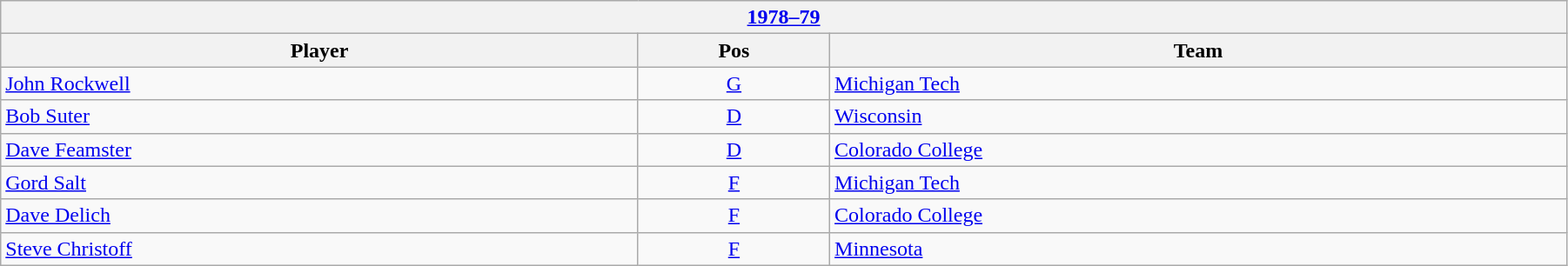<table class="wikitable" width=95%>
<tr>
<th colspan=3><a href='#'>1978–79</a></th>
</tr>
<tr>
<th>Player</th>
<th>Pos</th>
<th>Team</th>
</tr>
<tr>
<td><a href='#'>John Rockwell</a></td>
<td align=center><a href='#'>G</a></td>
<td><a href='#'>Michigan Tech</a></td>
</tr>
<tr>
<td><a href='#'>Bob Suter</a></td>
<td align=center><a href='#'>D</a></td>
<td><a href='#'>Wisconsin</a></td>
</tr>
<tr>
<td><a href='#'>Dave Feamster</a></td>
<td align=center><a href='#'>D</a></td>
<td><a href='#'>Colorado College</a></td>
</tr>
<tr>
<td><a href='#'>Gord Salt</a></td>
<td align=center><a href='#'>F</a></td>
<td><a href='#'>Michigan Tech</a></td>
</tr>
<tr>
<td><a href='#'>Dave Delich</a></td>
<td align=center><a href='#'>F</a></td>
<td><a href='#'>Colorado College</a></td>
</tr>
<tr>
<td><a href='#'>Steve Christoff</a></td>
<td align=center><a href='#'>F</a></td>
<td><a href='#'>Minnesota</a></td>
</tr>
</table>
